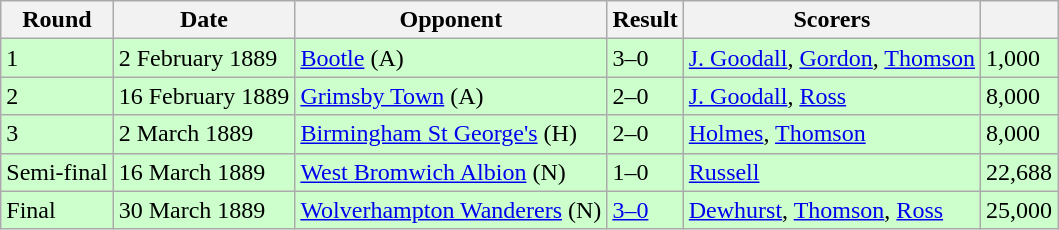<table class="wikitable" style="text-align:left">
<tr>
<th>Round</th>
<th>Date</th>
<th>Opponent</th>
<th>Result</th>
<th>Scorers</th>
<th></th>
</tr>
<tr style="background-color: #CCFFCC;">
<td>1</td>
<td>2 February 1889</td>
<td><a href='#'>Bootle</a> (A)</td>
<td>3–0</td>
<td><a href='#'>J. Goodall</a>, <a href='#'>Gordon</a>, <a href='#'>Thomson</a></td>
<td>1,000</td>
</tr>
<tr style="background-color: #CCFFCC;">
<td>2</td>
<td>16 February 1889</td>
<td><a href='#'>Grimsby Town</a> (A)</td>
<td>2–0</td>
<td><a href='#'>J. Goodall</a>, <a href='#'>Ross</a></td>
<td>8,000</td>
</tr>
<tr style="background-color: #CCFFCC;">
<td>3</td>
<td>2 March 1889</td>
<td><a href='#'>Birmingham St George's</a> (H)</td>
<td>2–0</td>
<td><a href='#'>Holmes</a>, <a href='#'>Thomson</a></td>
<td>8,000</td>
</tr>
<tr style="background-color: #CCFFCC;">
<td>Semi-final</td>
<td>16 March 1889</td>
<td><a href='#'>West Bromwich Albion</a> (N)</td>
<td>1–0</td>
<td><a href='#'>Russell</a></td>
<td>22,688</td>
</tr>
<tr style="background-color: #CCFFCC;">
<td>Final</td>
<td>30 March 1889</td>
<td><a href='#'>Wolverhampton Wanderers</a> (N)</td>
<td><a href='#'>3–0</a></td>
<td><a href='#'>Dewhurst</a>, <a href='#'>Thomson</a>, <a href='#'>Ross</a></td>
<td>25,000</td>
</tr>
</table>
